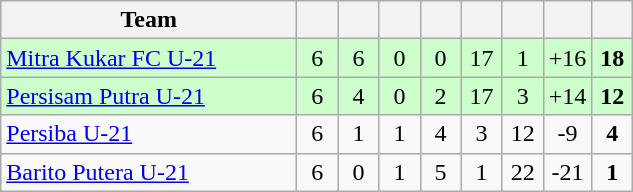<table class="wikitable" style="text-align:center">
<tr>
<th width=190>Team</th>
<th width=20></th>
<th width=20></th>
<th width=20></th>
<th width=20></th>
<th width=20></th>
<th width=20></th>
<th width=20></th>
<th width=20></th>
</tr>
<tr bgcolor="#ccffcc">
<td align=left><a href='#'>Mitra Kukar FC U-21</a></td>
<td>6</td>
<td>6</td>
<td>0</td>
<td>0</td>
<td>17</td>
<td>1</td>
<td>+16</td>
<td><strong>18</strong></td>
</tr>
<tr bgcolor="#ccffcc">
<td align=left><a href='#'>Persisam Putra U-21</a></td>
<td>6</td>
<td>4</td>
<td>0</td>
<td>2</td>
<td>17</td>
<td>3</td>
<td>+14</td>
<td><strong>12</strong></td>
</tr>
<tr>
<td align=left><a href='#'>Persiba U-21</a></td>
<td>6</td>
<td>1</td>
<td>1</td>
<td>4</td>
<td>3</td>
<td>12</td>
<td>-9</td>
<td><strong>4</strong></td>
</tr>
<tr>
<td align=left><a href='#'>Barito Putera U-21</a></td>
<td>6</td>
<td>0</td>
<td>1</td>
<td>5</td>
<td>1</td>
<td>22</td>
<td>-21</td>
<td><strong>1</strong></td>
</tr>
</table>
